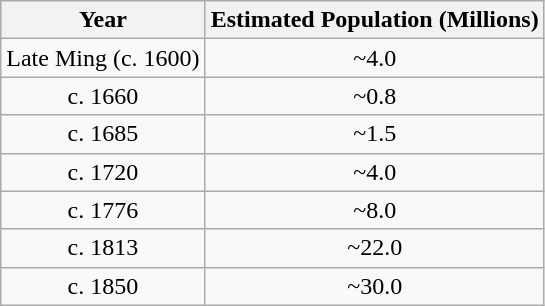<table class="wikitable" style="text-align:center;">
<tr>
<th>Year</th>
<th>Estimated Population (Millions)</th>
</tr>
<tr>
<td>Late Ming (c. 1600)</td>
<td>~4.0</td>
</tr>
<tr>
<td>c. 1660</td>
<td>~0.8</td>
</tr>
<tr>
<td>c. 1685</td>
<td>~1.5</td>
</tr>
<tr>
<td>c. 1720</td>
<td>~4.0</td>
</tr>
<tr>
<td>c. 1776</td>
<td>~8.0</td>
</tr>
<tr>
<td>c. 1813</td>
<td>~22.0</td>
</tr>
<tr>
<td>c. 1850</td>
<td>~30.0</td>
</tr>
</table>
